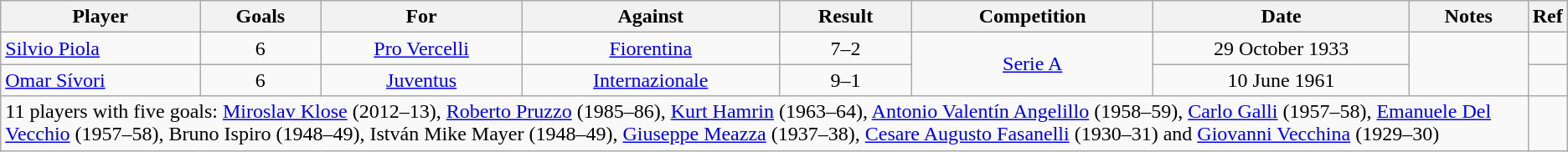<table class="wikitable" style="text-align:center;">
<tr>
<th>Player</th>
<th>Goals</th>
<th>For</th>
<th>Against</th>
<th>Result</th>
<th>Competition</th>
<th>Date</th>
<th>Notes</th>
<th>Ref</th>
</tr>
<tr>
<td align="left"><a href='#'>Silvio Piola</a></td>
<td>6</td>
<td><a href='#'>Pro Vercelli</a></td>
<td><a href='#'>Fiorentina</a></td>
<td>7–2</td>
<td rowspan="2"><a href='#'>Serie A</a></td>
<td>29 October 1933</td>
<td rowspan=2></td>
<td></td>
</tr>
<tr>
<td align="left"><a href='#'>Omar Sívori</a></td>
<td>6</td>
<td><a href='#'>Juventus</a></td>
<td><a href='#'>Internazionale</a></td>
<td>9–1</td>
<td>10 June 1961</td>
<td></td>
</tr>
<tr>
<td style="text-align:left;" colspan="8">11 players with five goals: <a href='#'>Miroslav Klose</a> (2012–13), <a href='#'>Roberto Pruzzo</a> (1985–86), <a href='#'>Kurt Hamrin</a> (1963–64), <a href='#'>Antonio Valentín Angelillo</a> (1958–59), <a href='#'>Carlo Galli</a> (1957–58), <a href='#'>Emanuele Del Vecchio</a> (1957–58), Bruno Ispiro (1948–49), István Mike Mayer (1948–49), <a href='#'>Giuseppe Meazza</a> (1937–38), <a href='#'>Cesare Augusto Fasanelli</a> (1930–31) and <a href='#'>Giovanni Vecchina</a> (1929–30)</td>
<td></td>
</tr>
</table>
